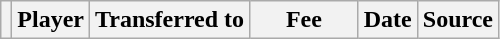<table class="wikitable plainrowheaders sortable">
<tr>
<th></th>
<th scope="col">Player</th>
<th>Transferred to</th>
<th style="width: 65px;">Fee</th>
<th scope="col">Date</th>
<th scope="col">Source</th>
</tr>
</table>
